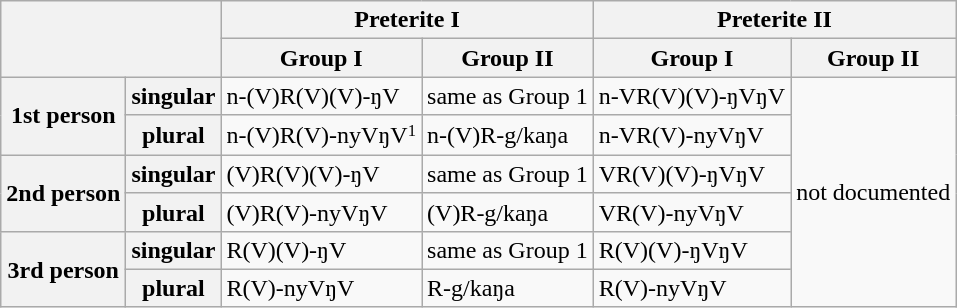<table class="wikitable">
<tr>
<th colspan="2" rowspan="2"></th>
<th colspan="2">Preterite I</th>
<th colspan="2">Preterite II</th>
</tr>
<tr>
<th>Group I</th>
<th>Group II</th>
<th>Group I</th>
<th>Group II</th>
</tr>
<tr>
<th rowspan="2">1st person</th>
<th>singular</th>
<td>n-(V)R(V)(V)-ŋV</td>
<td>same as Group 1</td>
<td>n-VR(V)(V)-ŋVŋV</td>
<td rowspan="6">not documented</td>
</tr>
<tr>
<th>plural</th>
<td>n-(V)R(V)-nyVŋV<small><sup>1</sup></small></td>
<td>n-(V)R-g/kaŋa</td>
<td>n-VR(V)-nyVŋV</td>
</tr>
<tr>
<th rowspan="2">2nd person</th>
<th>singular</th>
<td>(V)R(V)(V)-ŋV</td>
<td>same as Group 1</td>
<td>VR(V)(V)-ŋVŋV</td>
</tr>
<tr>
<th>plural</th>
<td>(V)R(V)-nyVŋV</td>
<td>(V)R-g/kaŋa</td>
<td>VR(V)-nyVŋV</td>
</tr>
<tr>
<th rowspan="2">3rd person</th>
<th>singular</th>
<td>R(V)(V)-ŋV</td>
<td>same as Group 1</td>
<td>R(V)(V)-ŋVŋV</td>
</tr>
<tr>
<th>plural</th>
<td>R(V)-nyVŋV</td>
<td>R-g/kaŋa</td>
<td>R(V)-nyVŋV</td>
</tr>
</table>
